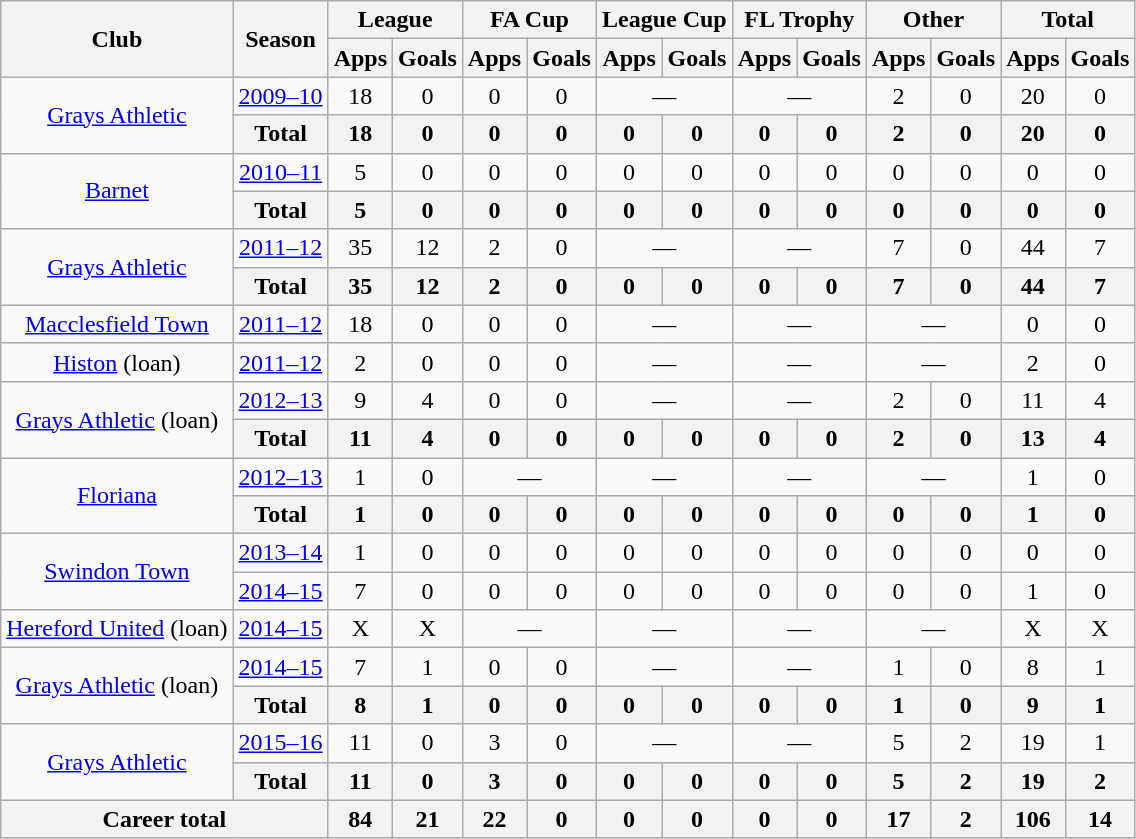<table class="wikitable" style="text-align: center">
<tr>
<th rowspan=2>Club</th>
<th rowspan=2>Season</th>
<th colspan=2>League</th>
<th colspan=2>FA Cup</th>
<th colspan=2>League Cup</th>
<th colspan=2>FL Trophy</th>
<th colspan=2>Other</th>
<th colspan=2>Total</th>
</tr>
<tr>
<th>Apps</th>
<th>Goals</th>
<th>Apps</th>
<th>Goals</th>
<th>Apps</th>
<th>Goals</th>
<th>Apps</th>
<th>Goals</th>
<th>Apps</th>
<th>Goals</th>
<th>Apps</th>
<th>Goals</th>
</tr>
<tr>
<td rowspan="2"><a href='#'>Grays Athletic</a></td>
<td><a href='#'>2009–10</a></td>
<td>18</td>
<td>0</td>
<td>0</td>
<td>0</td>
<td colspan="2">—</td>
<td colspan="2">—</td>
<td>2</td>
<td>0</td>
<td>20</td>
<td>0</td>
</tr>
<tr>
<th>Total</th>
<th>18</th>
<th>0</th>
<th>0</th>
<th>0</th>
<th>0</th>
<th>0</th>
<th>0</th>
<th>0</th>
<th>2</th>
<th>0</th>
<th>20</th>
<th>0</th>
</tr>
<tr>
<td rowspan="2"><a href='#'>Barnet</a></td>
<td><a href='#'>2010–11</a></td>
<td>5</td>
<td>0</td>
<td>0</td>
<td>0</td>
<td>0</td>
<td>0</td>
<td>0</td>
<td>0</td>
<td>0</td>
<td>0</td>
<td>0</td>
<td>0</td>
</tr>
<tr>
<th>Total</th>
<th>5</th>
<th>0</th>
<th>0</th>
<th>0</th>
<th>0</th>
<th>0</th>
<th>0</th>
<th>0</th>
<th>0</th>
<th>0</th>
<th>0</th>
<th>0</th>
</tr>
<tr>
<td rowspan="2"><a href='#'>Grays Athletic</a></td>
<td><a href='#'>2011–12</a></td>
<td>35</td>
<td>12</td>
<td>2</td>
<td>0</td>
<td colspan="2">—</td>
<td colspan="2">—</td>
<td>7</td>
<td>0</td>
<td>44</td>
<td>7</td>
</tr>
<tr>
<th>Total</th>
<th>35</th>
<th>12</th>
<th>2</th>
<th>0</th>
<th>0</th>
<th>0</th>
<th>0</th>
<th>0</th>
<th>7</th>
<th>0</th>
<th>44</th>
<th>7</th>
</tr>
<tr>
<td rowspan="1"><a href='#'>Macclesfield Town</a></td>
<td><a href='#'>2011–12</a></td>
<td>18</td>
<td>0</td>
<td>0</td>
<td>0</td>
<td colspan="2">—</td>
<td colspan="2">—</td>
<td colspan="2">—</td>
<td>0</td>
<td>0</td>
</tr>
<tr>
<td style="vertical-align:center;"><a href='#'>Histon</a> (loan)</td>
<td><a href='#'>2011–12</a></td>
<td>2</td>
<td>0</td>
<td>0</td>
<td>0</td>
<td colspan="2">—</td>
<td colspan="2">—</td>
<td colspan="2">—</td>
<td>2</td>
<td>0</td>
</tr>
<tr>
<td rowspan="2"><a href='#'>Grays Athletic</a> (loan)</td>
<td><a href='#'>2012–13</a></td>
<td>9</td>
<td>4</td>
<td>0</td>
<td>0</td>
<td colspan="2">—</td>
<td colspan="2">—</td>
<td>2</td>
<td>0</td>
<td>11</td>
<td>4</td>
</tr>
<tr>
<th>Total</th>
<th>11</th>
<th>4</th>
<th>0</th>
<th>0</th>
<th>0</th>
<th>0</th>
<th>0</th>
<th>0</th>
<th>2</th>
<th>0</th>
<th>13</th>
<th>4</th>
</tr>
<tr>
<td rowspan="2"><a href='#'>Floriana</a></td>
<td><a href='#'>2012–13</a></td>
<td>1</td>
<td>0</td>
<td colspan="2">—</td>
<td colspan="2">—</td>
<td colspan="2">—</td>
<td colspan="2">—</td>
<td>1</td>
<td>0</td>
</tr>
<tr>
<th>Total</th>
<th>1</th>
<th>0</th>
<th>0</th>
<th>0</th>
<th>0</th>
<th>0</th>
<th>0</th>
<th>0</th>
<th>0</th>
<th>0</th>
<th>1</th>
<th>0</th>
</tr>
<tr>
<td rowspan="2"><a href='#'>Swindon Town</a></td>
<td><a href='#'>2013–14</a></td>
<td>1</td>
<td>0</td>
<td>0</td>
<td>0</td>
<td>0</td>
<td>0</td>
<td>0</td>
<td>0</td>
<td>0</td>
<td>0</td>
<td>0</td>
<td>0</td>
</tr>
<tr>
<td><a href='#'>2014–15</a></td>
<td>7</td>
<td>0</td>
<td>0</td>
<td>0</td>
<td>0</td>
<td>0</td>
<td>0</td>
<td>0</td>
<td>0</td>
<td>0</td>
<td>1</td>
<td>0</td>
</tr>
<tr>
<td style="vertical-align:center;"><a href='#'>Hereford United</a> (loan)</td>
<td><a href='#'>2014–15</a></td>
<td>X</td>
<td>X</td>
<td colspan="2">—</td>
<td colspan="2">—</td>
<td colspan="2">—</td>
<td colspan="2">—</td>
<td>X</td>
<td>X</td>
</tr>
<tr>
<td rowspan="2"><a href='#'>Grays Athletic</a> (loan)</td>
<td><a href='#'>2014–15</a></td>
<td>7</td>
<td>1</td>
<td>0</td>
<td>0</td>
<td colspan="2">—</td>
<td colspan="2">—</td>
<td>1</td>
<td>0</td>
<td>8</td>
<td>1</td>
</tr>
<tr>
<th>Total</th>
<th>8</th>
<th>1</th>
<th>0</th>
<th>0</th>
<th>0</th>
<th>0</th>
<th>0</th>
<th>0</th>
<th>1</th>
<th>0</th>
<th>9</th>
<th>1</th>
</tr>
<tr>
<td rowspan="2"><a href='#'>Grays Athletic</a></td>
<td><a href='#'>2015–16</a></td>
<td>11</td>
<td>0</td>
<td>3</td>
<td>0</td>
<td colspan="2">—</td>
<td colspan="2">—</td>
<td>5</td>
<td>2</td>
<td>19</td>
<td>1</td>
</tr>
<tr>
<th>Total</th>
<th>11</th>
<th>0</th>
<th>3</th>
<th>0</th>
<th>0</th>
<th>0</th>
<th>0</th>
<th>0</th>
<th>5</th>
<th>2</th>
<th>19</th>
<th>2</th>
</tr>
<tr>
<th colspan="2">Career total</th>
<th>84</th>
<th>21</th>
<th>22</th>
<th>0</th>
<th>0</th>
<th>0</th>
<th>0</th>
<th>0</th>
<th>17</th>
<th>2</th>
<th>106</th>
<th>14</th>
</tr>
</table>
